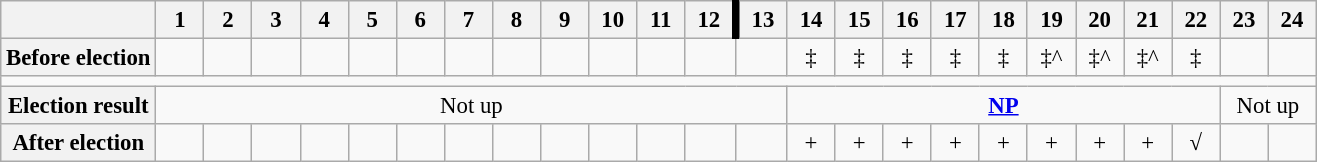<table class="wikitable" style="text-align:center; font-size:95%">
<tr>
<th></th>
<th width=25px>1</th>
<th width=25px>2</th>
<th width=25px>3</th>
<th width=25px>4</th>
<th width=25px>5</th>
<th width=25px>6</th>
<th width=25px>7</th>
<th width=25px>8</th>
<th width=25px>9</th>
<th width=25px>10</th>
<th width=25px>11</th>
<th width=25px>12</th>
<th width=25px style="border-left:5px solid black;">13</th>
<th width=25px>14</th>
<th width=25px>15</th>
<th width=25px>16</th>
<th width=25px>17</th>
<th width=25px>18</th>
<th width=25px>19</th>
<th width=25px>20</th>
<th width=25px>21</th>
<th width=25px>22</th>
<th width=25px>23</th>
<th width=25px>24</th>
</tr>
<tr>
<th>Before election</th>
<td bgcolor=></td>
<td bgcolor=></td>
<td bgcolor=></td>
<td bgcolor=></td>
<td bgcolor=></td>
<td bgcolor=></td>
<td bgcolor=></td>
<td bgcolor=></td>
<td bgcolor=></td>
<td bgcolor=></td>
<td bgcolor=></td>
<td bgcolor=></td>
<td bgcolor=></td>
<td bgcolor=>‡</td>
<td bgcolor=>‡</td>
<td bgcolor=>‡</td>
<td bgcolor=>‡</td>
<td bgcolor=>‡</td>
<td>‡^</td>
<td>‡^</td>
<td>‡^</td>
<td bgcolor=>‡</td>
<td bgcolor=></td>
<td bgcolor=></td>
</tr>
<tr>
<td colspan=25></td>
</tr>
<tr>
<th>Election result</th>
<td colspan=13>Not up<br></td>
<td colspan=9 bgcolor=><strong><a href='#'>NP</a></strong></td>
<td colspan=2>Not up</td>
</tr>
<tr>
<th>After election</th>
<td bgcolor=></td>
<td bgcolor=></td>
<td bgcolor=></td>
<td bgcolor=></td>
<td bgcolor=></td>
<td bgcolor=></td>
<td bgcolor=></td>
<td bgcolor=></td>
<td bgcolor=></td>
<td bgcolor=></td>
<td bgcolor=></td>
<td bgcolor=></td>
<td bgcolor=></td>
<td bgcolor=>+</td>
<td bgcolor=>+</td>
<td bgcolor=>+</td>
<td bgcolor=>+</td>
<td bgcolor=>+</td>
<td bgcolor=>+</td>
<td bgcolor=>+</td>
<td bgcolor=>+</td>
<td bgcolor=>√</td>
<td bgcolor=></td>
<td bgcolor=></td>
</tr>
</table>
